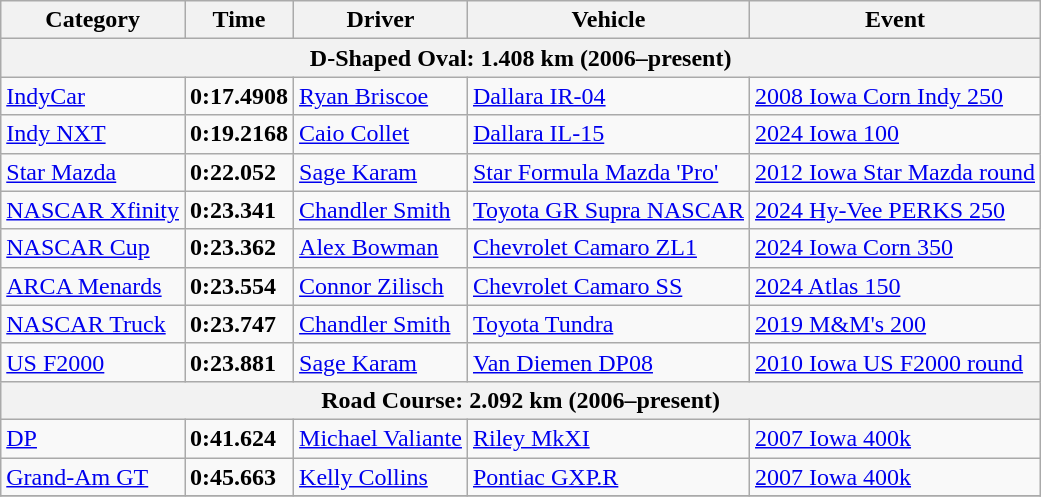<table class="wikitable">
<tr>
<th>Category</th>
<th>Time</th>
<th>Driver</th>
<th>Vehicle</th>
<th>Event</th>
</tr>
<tr>
<th colspan="5">D-Shaped Oval: 1.408 km (2006–present)</th>
</tr>
<tr>
<td><a href='#'>IndyCar</a></td>
<td><strong>0:17.4908</strong></td>
<td> <a href='#'>Ryan Briscoe</a></td>
<td><a href='#'>Dallara IR-04</a></td>
<td><a href='#'>2008 Iowa Corn Indy 250</a></td>
</tr>
<tr>
<td><a href='#'>Indy NXT</a></td>
<td><strong>0:19.2168</strong></td>
<td> <a href='#'>Caio Collet</a></td>
<td><a href='#'>Dallara IL-15</a></td>
<td><a href='#'>2024 Iowa 100</a></td>
</tr>
<tr>
<td><a href='#'>Star Mazda</a></td>
<td><strong>0:22.052</strong></td>
<td> <a href='#'>Sage Karam</a></td>
<td><a href='#'>Star Formula Mazda 'Pro'</a></td>
<td><a href='#'>2012 Iowa Star Mazda round</a></td>
</tr>
<tr>
<td><a href='#'>NASCAR Xfinity</a></td>
<td><strong>0:23.341</strong></td>
<td> <a href='#'>Chandler Smith</a></td>
<td><a href='#'>Toyota GR Supra NASCAR</a></td>
<td><a href='#'>2024 Hy-Vee PERKS 250</a></td>
</tr>
<tr>
<td><a href='#'>NASCAR Cup</a></td>
<td><strong>0:23.362</strong></td>
<td> <a href='#'>Alex Bowman</a></td>
<td><a href='#'>Chevrolet Camaro ZL1</a></td>
<td><a href='#'>2024 Iowa Corn 350</a></td>
</tr>
<tr>
<td><a href='#'>ARCA Menards</a></td>
<td><strong>0:23.554</strong></td>
<td> <a href='#'>Connor Zilisch</a></td>
<td><a href='#'>Chevrolet Camaro SS</a></td>
<td><a href='#'>2024 Atlas 150</a></td>
</tr>
<tr>
<td><a href='#'>NASCAR Truck</a></td>
<td><strong>0:23.747</strong></td>
<td> <a href='#'>Chandler Smith</a></td>
<td><a href='#'>Toyota Tundra</a></td>
<td><a href='#'>2019 M&M's 200</a></td>
</tr>
<tr>
<td><a href='#'>US F2000</a></td>
<td><strong>0:23.881</strong></td>
<td> <a href='#'>Sage Karam</a></td>
<td><a href='#'>Van Diemen DP08</a></td>
<td><a href='#'>2010 Iowa US F2000 round</a></td>
</tr>
<tr>
<th colspan="5">Road Course: 2.092 km (2006–present)</th>
</tr>
<tr>
<td><a href='#'>DP</a></td>
<td><strong>0:41.624</strong></td>
<td> <a href='#'>Michael Valiante</a></td>
<td><a href='#'>Riley MkXI</a></td>
<td><a href='#'>2007 Iowa 400k</a></td>
</tr>
<tr>
<td><a href='#'>Grand-Am GT</a></td>
<td><strong>0:45.663</strong></td>
<td> <a href='#'>Kelly Collins</a></td>
<td><a href='#'>Pontiac GXP.R</a></td>
<td><a href='#'>2007 Iowa 400k</a></td>
</tr>
<tr>
</tr>
</table>
